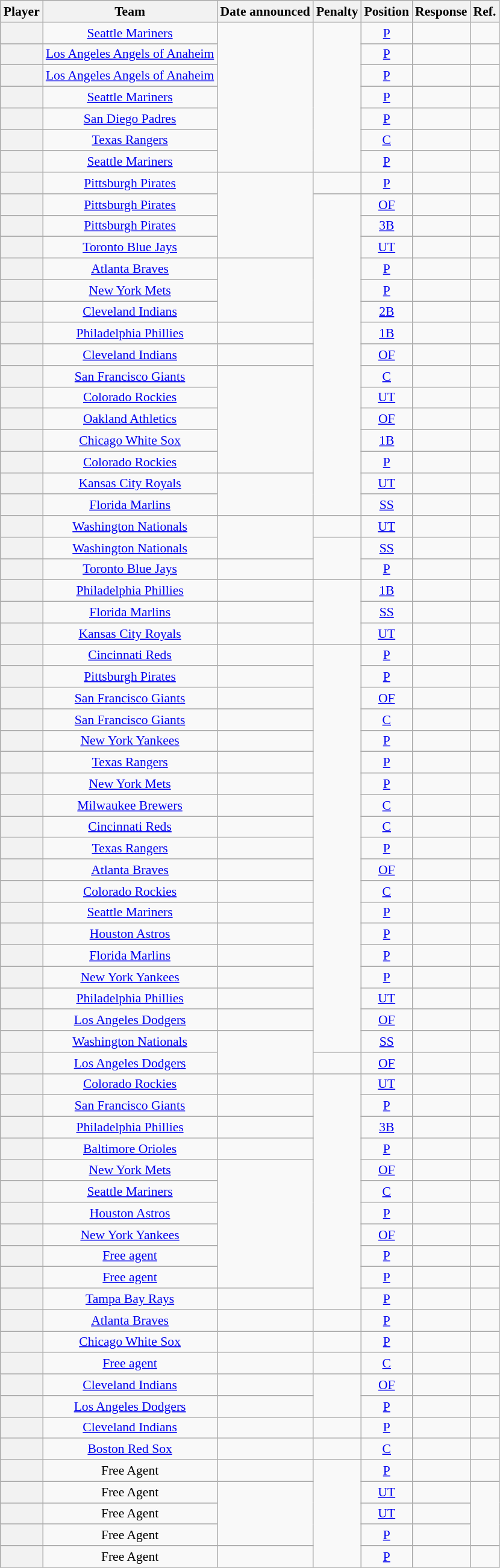<table class="wikitable sortable plainrowheaders" style="font-size:90%; text-align:center">
<tr>
<th scope="col">Player</th>
<th scope="col">Team</th>
<th scope="col">Date announced</th>
<th scope="col">Penalty</th>
<th scope="col">Position</th>
<th scope="col">Response</th>
<th scope="col" class=unsortable>Ref.</th>
</tr>
<tr>
<th scope="row"></th>
<td><a href='#'>Seattle Mariners</a></td>
<td rowspan="7"></td>
<td rowspan="7"></td>
<td><a href='#'>P</a></td>
<td></td>
<td></td>
</tr>
<tr>
<th scope="row"></th>
<td><a href='#'>Los Angeles Angels of Anaheim</a></td>
<td><a href='#'>P</a></td>
<td></td>
<td></td>
</tr>
<tr>
<th scope="row"></th>
<td><a href='#'>Los Angeles Angels of Anaheim</a></td>
<td><a href='#'>P</a></td>
<td></td>
<td></td>
</tr>
<tr>
<th scope="row"></th>
<td><a href='#'>Seattle Mariners</a></td>
<td><a href='#'>P</a></td>
<td></td>
<td></td>
</tr>
<tr>
<th scope="row"></th>
<td><a href='#'>San Diego Padres</a></td>
<td><a href='#'>P</a></td>
<td></td>
<td></td>
</tr>
<tr>
<th scope="row"></th>
<td><a href='#'>Texas Rangers</a></td>
<td><a href='#'>C</a></td>
<td></td>
<td></td>
</tr>
<tr>
<th scope="row"></th>
<td><a href='#'>Seattle Mariners</a></td>
<td><a href='#'>P</a></td>
<td></td>
<td></td>
</tr>
<tr>
<th scope="row"> </th>
<td><a href='#'>Pittsburgh Pirates</a></td>
<td rowspan="4"></td>
<td></td>
<td><a href='#'>P</a></td>
<td></td>
<td></td>
</tr>
<tr>
<th scope="row"></th>
<td><a href='#'>Pittsburgh Pirates</a></td>
<td rowspan="15"></td>
<td><a href='#'>OF</a></td>
<td></td>
<td></td>
</tr>
<tr>
<th scope="row"></th>
<td><a href='#'>Pittsburgh Pirates</a></td>
<td><a href='#'>3B</a></td>
<td></td>
<td></td>
</tr>
<tr>
<th scope="row"></th>
<td><a href='#'>Toronto Blue Jays</a></td>
<td><a href='#'>UT</a></td>
<td></td>
<td></td>
</tr>
<tr>
<th scope="row"></th>
<td><a href='#'>Atlanta Braves</a></td>
<td rowspan="3"></td>
<td><a href='#'>P</a></td>
<td></td>
<td></td>
</tr>
<tr>
<th scope="row"></th>
<td><a href='#'>New York Mets</a></td>
<td><a href='#'>P</a></td>
<td></td>
<td></td>
</tr>
<tr>
<th scope="row"></th>
<td><a href='#'>Cleveland Indians</a></td>
<td><a href='#'>2B</a></td>
<td></td>
<td></td>
</tr>
<tr>
<th scope="row"></th>
<td><a href='#'>Philadelphia Phillies</a></td>
<td></td>
<td><a href='#'>1B</a></td>
<td></td>
<td></td>
</tr>
<tr>
<th scope="row"></th>
<td><a href='#'>Cleveland Indians</a></td>
<td></td>
<td><a href='#'>OF</a></td>
<td></td>
<td></td>
</tr>
<tr>
<th scope="row"></th>
<td><a href='#'>San Francisco Giants</a></td>
<td rowspan="5"></td>
<td><a href='#'>C</a></td>
<td></td>
<td></td>
</tr>
<tr>
<th scope="row"></th>
<td><a href='#'>Colorado Rockies</a></td>
<td><a href='#'>UT</a></td>
<td></td>
<td></td>
</tr>
<tr>
<th scope="row"></th>
<td><a href='#'>Oakland Athletics</a></td>
<td><a href='#'>OF</a></td>
<td></td>
<td></td>
</tr>
<tr>
<th scope="row"></th>
<td><a href='#'>Chicago White Sox</a></td>
<td><a href='#'>1B</a></td>
<td></td>
<td></td>
</tr>
<tr>
<th scope="row"></th>
<td><a href='#'>Colorado Rockies</a></td>
<td><a href='#'>P</a></td>
<td></td>
<td></td>
</tr>
<tr>
<th scope="row"></th>
<td><a href='#'>Kansas City Royals</a></td>
<td rowspan="2"></td>
<td><a href='#'>UT</a></td>
<td></td>
<td></td>
</tr>
<tr>
<th scope="row"></th>
<td><a href='#'>Florida Marlins</a></td>
<td><a href='#'>SS</a></td>
<td></td>
<td></td>
</tr>
<tr>
<th scope="row"> </th>
<td><a href='#'>Washington Nationals</a></td>
<td rowspan="2"></td>
<td></td>
<td><a href='#'>UT</a></td>
<td></td>
<td></td>
</tr>
<tr>
<th scope="row"></th>
<td><a href='#'>Washington Nationals</a></td>
<td rowspan="2"></td>
<td><a href='#'>SS</a></td>
<td></td>
<td></td>
</tr>
<tr>
<th scope="row"></th>
<td><a href='#'>Toronto Blue Jays</a></td>
<td></td>
<td><a href='#'>P</a></td>
<td></td>
<td></td>
</tr>
<tr>
<th scope="row"> </th>
<td><a href='#'>Philadelphia Phillies</a></td>
<td></td>
<td rowspan="3"></td>
<td><a href='#'>1B</a></td>
<td></td>
<td></td>
</tr>
<tr>
<th scope="row"> </th>
<td><a href='#'>Florida Marlins</a></td>
<td></td>
<td><a href='#'>SS</a></td>
<td></td>
<td></td>
</tr>
<tr>
<th scope="row"> </th>
<td><a href='#'>Kansas City Royals</a></td>
<td></td>
<td><a href='#'>UT</a></td>
<td></td>
<td></td>
</tr>
<tr>
<th scope="row"></th>
<td><a href='#'>Cincinnati Reds</a></td>
<td></td>
<td rowspan="19"></td>
<td><a href='#'>P</a></td>
<td></td>
<td></td>
</tr>
<tr>
<th scope="row"></th>
<td><a href='#'>Pittsburgh Pirates</a></td>
<td></td>
<td><a href='#'>P</a></td>
<td></td>
<td></td>
</tr>
<tr>
<th scope="row"></th>
<td><a href='#'>San Francisco Giants</a></td>
<td></td>
<td><a href='#'>OF</a></td>
<td></td>
<td></td>
</tr>
<tr>
<th scope="row"></th>
<td><a href='#'>San Francisco Giants</a></td>
<td></td>
<td><a href='#'>C</a></td>
<td></td>
<td></td>
</tr>
<tr>
<th scope="row"></th>
<td><a href='#'>New York Yankees</a></td>
<td></td>
<td><a href='#'>P</a></td>
<td></td>
<td></td>
</tr>
<tr>
<th scope="row"></th>
<td><a href='#'>Texas Rangers</a></td>
<td></td>
<td><a href='#'>P</a></td>
<td></td>
<td></td>
</tr>
<tr>
<th scope="row"></th>
<td><a href='#'>New York Mets</a></td>
<td></td>
<td><a href='#'>P</a></td>
<td></td>
<td></td>
</tr>
<tr>
<th scope="row"></th>
<td><a href='#'>Milwaukee Brewers</a></td>
<td></td>
<td><a href='#'>C</a></td>
<td></td>
<td></td>
</tr>
<tr>
<th scope="row"></th>
<td><a href='#'>Cincinnati Reds</a></td>
<td></td>
<td><a href='#'>C</a></td>
<td></td>
<td></td>
</tr>
<tr>
<th scope="row"></th>
<td><a href='#'>Texas Rangers</a></td>
<td></td>
<td><a href='#'>P</a></td>
<td></td>
<td></td>
</tr>
<tr>
<th scope="row"></th>
<td><a href='#'>Atlanta Braves</a></td>
<td></td>
<td><a href='#'>OF</a></td>
<td></td>
<td></td>
</tr>
<tr>
<th scope="row"></th>
<td><a href='#'>Colorado Rockies</a></td>
<td></td>
<td><a href='#'>C</a></td>
<td></td>
<td></td>
</tr>
<tr>
<th scope="row"></th>
<td><a href='#'>Seattle Mariners</a></td>
<td></td>
<td><a href='#'>P</a></td>
<td></td>
<td></td>
</tr>
<tr>
<th scope="row"></th>
<td><a href='#'>Houston Astros</a></td>
<td></td>
<td><a href='#'>P</a></td>
<td></td>
<td></td>
</tr>
<tr>
<th scope="row"></th>
<td><a href='#'>Florida Marlins</a></td>
<td></td>
<td><a href='#'>P</a></td>
<td></td>
<td></td>
</tr>
<tr>
<th scope="row"></th>
<td><a href='#'>New York Yankees</a></td>
<td></td>
<td><a href='#'>P</a></td>
<td></td>
<td></td>
</tr>
<tr>
<th scope="row"></th>
<td><a href='#'>Philadelphia Phillies</a></td>
<td></td>
<td><a href='#'>UT</a></td>
<td></td>
<td></td>
</tr>
<tr>
<th scope="row"></th>
<td><a href='#'>Los Angeles Dodgers</a></td>
<td></td>
<td><a href='#'>OF</a></td>
<td></td>
<td></td>
</tr>
<tr>
<th scope="row"></th>
<td><a href='#'>Washington Nationals</a></td>
<td rowspan="2"></td>
<td><a href='#'>SS</a></td>
<td></td>
<td></td>
</tr>
<tr>
<th scope="row"> </th>
<td><a href='#'>Los Angeles Dodgers</a></td>
<td></td>
<td><a href='#'>OF</a></td>
<td></td>
<td></td>
</tr>
<tr>
<th scope="row"></th>
<td><a href='#'>Colorado Rockies</a></td>
<td></td>
<td rowspan="11"></td>
<td><a href='#'>UT</a></td>
<td></td>
<td></td>
</tr>
<tr>
<th scope="row"></th>
<td><a href='#'>San Francisco Giants</a></td>
<td></td>
<td><a href='#'>P</a></td>
<td></td>
<td></td>
</tr>
<tr>
<th scope="row"></th>
<td><a href='#'>Philadelphia Phillies</a></td>
<td></td>
<td><a href='#'>3B</a></td>
<td></td>
<td></td>
</tr>
<tr>
<th scope="row"> </th>
<td><a href='#'>Baltimore Orioles</a></td>
<td></td>
<td><a href='#'>P</a></td>
<td></td>
<td></td>
</tr>
<tr>
<th scope="row"></th>
<td><a href='#'>New York Mets</a></td>
<td rowspan="6"></td>
<td><a href='#'>OF</a></td>
<td></td>
<td></td>
</tr>
<tr>
<th scope="row"></th>
<td><a href='#'>Seattle Mariners</a></td>
<td><a href='#'>C</a></td>
<td></td>
<td></td>
</tr>
<tr>
<th scope="row"></th>
<td><a href='#'>Houston Astros</a></td>
<td><a href='#'>P</a></td>
<td></td>
<td></td>
</tr>
<tr>
<th scope="row"></th>
<td><a href='#'>New York Yankees</a></td>
<td><a href='#'>OF</a></td>
<td></td>
<td></td>
</tr>
<tr>
<th scope="row"></th>
<td><a href='#'>Free agent</a></td>
<td><a href='#'>P</a></td>
<td></td>
<td></td>
</tr>
<tr>
<th scope="row"></th>
<td><a href='#'>Free agent</a></td>
<td><a href='#'>P</a></td>
<td></td>
<td></td>
</tr>
<tr>
<th scope="row"><em></em></th>
<td><a href='#'>Tampa Bay Rays</a></td>
<td></td>
<td><a href='#'>P</a></td>
<td></td>
<td></td>
</tr>
<tr>
<th scope="row"><em></em></th>
<td><a href='#'>Atlanta Braves</a></td>
<td></td>
<td></td>
<td><a href='#'>P</a></td>
<td></td>
<td></td>
</tr>
<tr>
<th scope="row"></th>
<td><a href='#'>Chicago White Sox</a></td>
<td></td>
<td></td>
<td><a href='#'>P</a></td>
<td></td>
<td></td>
</tr>
<tr>
<th scope="row"> </th>
<td><a href='#'>Free agent</a></td>
<td></td>
<td></td>
<td><a href='#'>C</a></td>
<td></td>
<td></td>
</tr>
<tr>
<th scope="row"></th>
<td><a href='#'>Cleveland Indians</a></td>
<td></td>
<td rowspan="2"></td>
<td><a href='#'>OF</a></td>
<td></td>
<td></td>
</tr>
<tr>
<th scope="row"><em></em></th>
<td><a href='#'>Los Angeles Dodgers</a></td>
<td></td>
<td><a href='#'>P</a></td>
<td></td>
<td></td>
</tr>
<tr>
<th scope="row"> </th>
<td><a href='#'>Cleveland Indians</a></td>
<td></td>
<td></td>
<td><a href='#'>P</a></td>
<td></td>
<td></td>
</tr>
<tr>
<th scope="row"><em></em> </th>
<td><a href='#'>Boston Red Sox</a></td>
<td></td>
<td></td>
<td><a href='#'>C</a></td>
<td></td>
<td></td>
</tr>
<tr>
<th scope="row"></th>
<td>Free Agent</td>
<td></td>
<td rowspan="5"></td>
<td><a href='#'>P</a></td>
<td></td>
<td></td>
</tr>
<tr>
<th scope="row"><em></em></th>
<td>Free Agent</td>
<td rowspan="3"></td>
<td><a href='#'>UT</a></td>
<td></td>
</tr>
<tr>
<th scope="row"><em></em></th>
<td>Free Agent</td>
<td><a href='#'>UT</a></td>
<td></td>
</tr>
<tr>
<th scope="row"><em></em></th>
<td>Free Agent</td>
<td><a href='#'>P</a></td>
<td></td>
</tr>
<tr>
<th scope="row"><em></em></th>
<td>Free Agent</td>
<td></td>
<td><a href='#'>P</a></td>
<td></td>
<td></td>
</tr>
</table>
